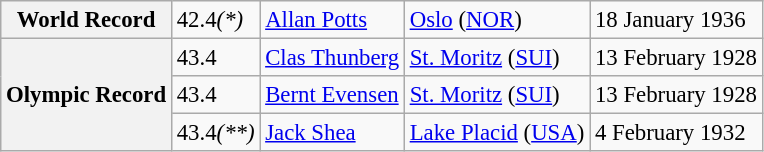<table class="wikitable" style="font-size:95%;">
<tr>
<th>World Record</th>
<td>42.4<em>(*)</em></td>
<td> <a href='#'>Allan Potts</a></td>
<td><a href='#'>Oslo</a> (<a href='#'>NOR</a>)</td>
<td>18 January 1936</td>
</tr>
<tr>
<th rowspan=3>Olympic Record</th>
<td>43.4</td>
<td> <a href='#'>Clas Thunberg</a></td>
<td><a href='#'>St. Moritz</a> (<a href='#'>SUI</a>)</td>
<td>13 February 1928</td>
</tr>
<tr>
<td>43.4</td>
<td> <a href='#'>Bernt Evensen</a></td>
<td><a href='#'>St. Moritz</a> (<a href='#'>SUI</a>)</td>
<td>13 February 1928</td>
</tr>
<tr>
<td>43.4<em>(**)</em></td>
<td> <a href='#'>Jack Shea</a></td>
<td><a href='#'>Lake Placid</a> (<a href='#'>USA</a>)</td>
<td>4 February 1932</td>
</tr>
</table>
